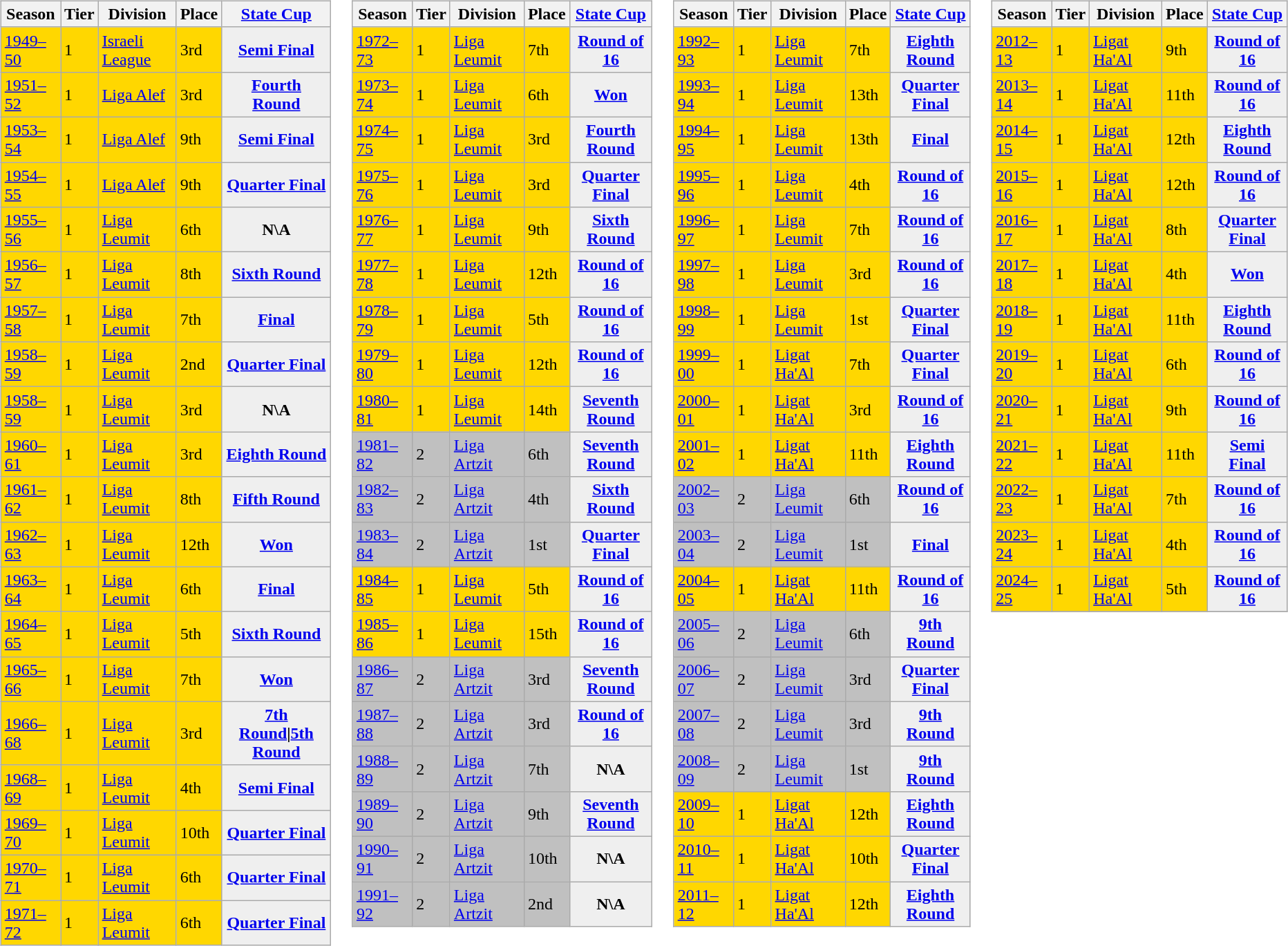<table>
<tr>
<td valign="top"><br><table class="wikitable">
<tr style="background:#f0f6fa;">
<th>Season</th>
<th>Tier</th>
<th>Division</th>
<th>Place</th>
<th><a href='#'>State Cup</a></th>
</tr>
<tr>
<td style="background:gold;"><a href='#'>1949–50</a></td>
<td style="background:gold;">1</td>
<td style="background:gold;"><a href='#'>Israeli League</a></td>
<td style="background:gold;">3rd</td>
<th style="background:#efefef;"><a href='#'>Semi Final</a></th>
</tr>
<tr>
<td style="background:gold;"><a href='#'>1951–52</a></td>
<td style="background:gold;">1</td>
<td style="background:gold;"><a href='#'>Liga Alef</a></td>
<td style="background:gold;">3rd</td>
<th style="background:#efefef;"><a href='#'>Fourth Round</a></th>
</tr>
<tr>
<td style="background:gold;"><a href='#'>1953–54</a></td>
<td style="background:gold;">1</td>
<td style="background:gold;"><a href='#'>Liga Alef</a></td>
<td style="background:gold;">9th</td>
<th style="background:#efefef;"><a href='#'>Semi Final</a></th>
</tr>
<tr>
<td style="background:gold;"><a href='#'>1954–55</a></td>
<td style="background:gold;">1</td>
<td style="background:gold;"><a href='#'>Liga Alef</a></td>
<td style="background:gold;">9th</td>
<th style="background:#efefef;"><a href='#'>Quarter Final</a></th>
</tr>
<tr>
<td style="background:gold;"><a href='#'>1955–56</a></td>
<td style="background:gold;">1</td>
<td style="background:gold;"><a href='#'>Liga Leumit</a></td>
<td style="background:gold;">6th</td>
<th style="background:#efefef;">N\A</th>
</tr>
<tr>
<td style="background:gold;"><a href='#'>1956–57</a></td>
<td style="background:gold;">1</td>
<td style="background:gold;"><a href='#'>Liga Leumit</a></td>
<td style="background:gold;">8th</td>
<th style="background:#efefef;"><a href='#'>Sixth Round</a></th>
</tr>
<tr>
<td style="background:gold;"><a href='#'>1957–58</a></td>
<td style="background:gold;">1</td>
<td style="background:gold;"><a href='#'>Liga Leumit</a></td>
<td style="background:gold;">7th</td>
<th style="background:#efefef;"><a href='#'>Final</a></th>
</tr>
<tr>
<td style="background:gold;"><a href='#'>1958–59</a></td>
<td style="background:gold;">1</td>
<td style="background:gold;"><a href='#'>Liga Leumit</a></td>
<td style="background:gold;">2nd</td>
<th style="background:#efefef;"><a href='#'>Quarter Final</a></th>
</tr>
<tr>
<td style="background:gold;"><a href='#'>1958–59</a></td>
<td style="background:gold;">1</td>
<td style="background:gold;"><a href='#'>Liga Leumit</a></td>
<td style="background:gold;">3rd</td>
<th style="background:#efefef;">N\A</th>
</tr>
<tr>
<td style="background:gold;"><a href='#'>1960–61</a></td>
<td style="background:gold;">1</td>
<td style="background:gold;"><a href='#'>Liga Leumit</a></td>
<td style="background:gold;">3rd</td>
<th style="background:#efefef;"><a href='#'>Eighth Round</a></th>
</tr>
<tr>
<td style="background:gold;"><a href='#'>1961–62</a></td>
<td style="background:gold;">1</td>
<td style="background:gold;"><a href='#'>Liga Leumit</a></td>
<td style="background:gold;">8th</td>
<th style="background:#efefef;"><a href='#'>Fifth Round</a></th>
</tr>
<tr>
<td style="background:gold;"><a href='#'>1962–63</a></td>
<td style="background:gold;">1</td>
<td style="background:gold;"><a href='#'>Liga Leumit</a></td>
<td style="background:gold;">12th</td>
<th style="background:#efefef;"><a href='#'>Won</a></th>
</tr>
<tr>
<td style="background:gold;"><a href='#'>1963–64</a></td>
<td style="background:gold;">1</td>
<td style="background:gold;"><a href='#'>Liga Leumit</a></td>
<td style="background:gold;">6th</td>
<th style="background:#efefef;"><a href='#'>Final</a></th>
</tr>
<tr>
<td style="background:gold;"><a href='#'>1964–65</a></td>
<td style="background:gold;">1</td>
<td style="background:gold;"><a href='#'>Liga Leumit</a></td>
<td style="background:gold;">5th</td>
<th style="background:#efefef;"><a href='#'>Sixth Round</a></th>
</tr>
<tr>
<td style="background:gold;"><a href='#'>1965–66</a></td>
<td style="background:gold;">1</td>
<td style="background:gold;"><a href='#'>Liga Leumit</a></td>
<td style="background:gold;">7th</td>
<th style="background:#efefef;"><a href='#'>Won</a></th>
</tr>
<tr>
<td style="background:gold;"><a href='#'>1966–68</a></td>
<td style="background:gold;">1</td>
<td style="background:gold;"><a href='#'>Liga Leumit</a></td>
<td style="background:gold;">3rd</td>
<th style="background:#efefef;"><a href='#'>7th Round</a>|<a href='#'>5th Round</a></th>
</tr>
<tr>
<td style="background:gold;"><a href='#'>1968–69</a></td>
<td style="background:gold;">1</td>
<td style="background:gold;"><a href='#'>Liga Leumit</a></td>
<td style="background:gold;">4th</td>
<th style="background:#efefef;"><a href='#'>Semi Final</a></th>
</tr>
<tr>
<td style="background:gold;"><a href='#'>1969–70</a></td>
<td style="background:gold;">1</td>
<td style="background:gold;"><a href='#'>Liga Leumit</a></td>
<td style="background:gold;">10th</td>
<th style="background:#efefef;"><a href='#'>Quarter Final</a></th>
</tr>
<tr>
<td style="background:gold;"><a href='#'>1970–71</a></td>
<td style="background:gold;">1</td>
<td style="background:gold;"><a href='#'>Liga Leumit</a></td>
<td style="background:gold;">6th</td>
<th style="background:#efefef;"><a href='#'>Quarter Final</a></th>
</tr>
<tr>
<td style="background:gold;"><a href='#'>1971–72</a></td>
<td style="background:gold;">1</td>
<td style="background:gold;"><a href='#'>Liga Leumit</a></td>
<td style="background:gold;">6th</td>
<th style="background:#efefef;"><a href='#'>Quarter Final</a></th>
</tr>
</table>
</td>
<td valign="top"><br><table class="wikitable">
<tr style="background:#f0f6fa;">
<th>Season</th>
<th>Tier</th>
<th>Division</th>
<th>Place</th>
<th><a href='#'>State Cup</a></th>
</tr>
<tr>
<td style="background:gold;"><a href='#'>1972–73</a></td>
<td style="background:gold;">1</td>
<td style="background:gold;"><a href='#'>Liga Leumit</a></td>
<td style="background:gold;">7th</td>
<th style="background:#efefef;"><a href='#'>Round of 16</a></th>
</tr>
<tr>
<td style="background:gold;"><a href='#'>1973–74</a></td>
<td style="background:gold;">1</td>
<td style="background:gold;"><a href='#'>Liga Leumit</a></td>
<td style="background:gold;">6th</td>
<th style="background:#efefef;"><a href='#'>Won</a></th>
</tr>
<tr>
<td style="background:gold;"><a href='#'>1974–75</a></td>
<td style="background:gold;">1</td>
<td style="background:gold;"><a href='#'>Liga Leumit</a></td>
<td style="background:gold;">3rd</td>
<th style="background:#efefef;"><a href='#'>Fourth Round</a></th>
</tr>
<tr>
<td style="background:gold;"><a href='#'>1975–76</a></td>
<td style="background:gold;">1</td>
<td style="background:gold;"><a href='#'>Liga Leumit</a></td>
<td style="background:gold;">3rd</td>
<th style="background:#efefef;"><a href='#'>Quarter Final</a></th>
</tr>
<tr>
<td style="background:gold;"><a href='#'>1976–77</a></td>
<td style="background:gold;">1</td>
<td style="background:gold;"><a href='#'>Liga Leumit</a></td>
<td style="background:gold;">9th</td>
<th style="background:#efefef;"><a href='#'>Sixth Round</a></th>
</tr>
<tr>
<td style="background:gold;"><a href='#'>1977–78</a></td>
<td style="background:gold;">1</td>
<td style="background:gold;"><a href='#'>Liga Leumit</a></td>
<td style="background:gold;">12th</td>
<th style="background:#efefef;"><a href='#'>Round of 16</a></th>
</tr>
<tr>
<td style="background:gold;"><a href='#'>1978–79</a></td>
<td style="background:gold;">1</td>
<td style="background:gold;"><a href='#'>Liga Leumit</a></td>
<td style="background:gold;">5th</td>
<th style="background:#efefef;"><a href='#'>Round of 16</a></th>
</tr>
<tr>
<td style="background:gold;"><a href='#'>1979–80</a></td>
<td style="background:gold;">1</td>
<td style="background:gold;"><a href='#'>Liga Leumit</a></td>
<td style="background:gold;">12th</td>
<th style="background:#efefef;"><a href='#'>Round of 16</a></th>
</tr>
<tr>
<td style="background:gold;"><a href='#'>1980–81</a></td>
<td style="background:gold;">1</td>
<td style="background:gold;"><a href='#'>Liga Leumit</a></td>
<td style="background:gold;">14th</td>
<th style="background:#efefef;"><a href='#'>Seventh Round</a></th>
</tr>
<tr>
<td style="background:silver;"><a href='#'>1981–82</a></td>
<td style="background:silver;">2</td>
<td style="background:silver;"><a href='#'>Liga Artzit</a></td>
<td style="background:silver;">6th</td>
<th style="background:#efefef;"><a href='#'>Seventh Round</a></th>
</tr>
<tr>
<td style="background:silver;"><a href='#'>1982–83</a></td>
<td style="background:silver;">2</td>
<td style="background:silver;"><a href='#'>Liga Artzit</a></td>
<td style="background:silver;">4th</td>
<th style="background:#efefef;"><a href='#'>Sixth Round</a></th>
</tr>
<tr>
<td style="background:silver;"><a href='#'>1983–84</a></td>
<td style="background:silver;">2</td>
<td style="background:silver;"><a href='#'>Liga Artzit</a></td>
<td style="background:silver;">1st</td>
<th style="background:#efefef;"><a href='#'>Quarter Final</a></th>
</tr>
<tr>
<td style="background:gold;"><a href='#'>1984–85</a></td>
<td style="background:gold;">1</td>
<td style="background:gold;"><a href='#'>Liga Leumit</a></td>
<td style="background:gold;">5th</td>
<th style="background:#efefef;"><a href='#'>Round of 16</a></th>
</tr>
<tr>
<td style="background:gold;"><a href='#'>1985–86</a></td>
<td style="background:gold;">1</td>
<td style="background:gold;"><a href='#'>Liga Leumit</a></td>
<td style="background:gold;">15th</td>
<th style="background:#efefef;"><a href='#'>Round of 16</a></th>
</tr>
<tr>
<td style="background:silver;"><a href='#'>1986–87</a></td>
<td style="background:silver;">2</td>
<td style="background:silver;"><a href='#'>Liga Artzit</a></td>
<td style="background:silver;">3rd</td>
<th style="background:#efefef;"><a href='#'>Seventh Round</a></th>
</tr>
<tr>
<td style="background:silver;"><a href='#'>1987–88</a></td>
<td style="background:silver;">2</td>
<td style="background:silver;"><a href='#'>Liga Artzit</a></td>
<td style="background:silver;">3rd</td>
<th style="background:#efefef;"><a href='#'>Round of 16</a></th>
</tr>
<tr>
<td style="background:silver;"><a href='#'>1988–89</a></td>
<td style="background:silver;">2</td>
<td style="background:silver;"><a href='#'>Liga Artzit</a></td>
<td style="background:silver;">7th</td>
<th style="background:#efefef;">N\A</th>
</tr>
<tr>
<td style="background:silver;"><a href='#'>1989–90</a></td>
<td style="background:silver;">2</td>
<td style="background:silver;"><a href='#'>Liga Artzit</a></td>
<td style="background:silver;">9th</td>
<th style="background:#efefef;"><a href='#'>Seventh Round</a></th>
</tr>
<tr>
<td style="background:silver;"><a href='#'>1990–91</a></td>
<td style="background:silver;">2</td>
<td style="background:silver;"><a href='#'>Liga Artzit</a></td>
<td style="background:silver;">10th</td>
<th style="background:#efefef;">N\A</th>
</tr>
<tr>
<td style="background:silver;"><a href='#'>1991–92</a></td>
<td style="background:silver;">2</td>
<td style="background:silver;"><a href='#'>Liga Artzit</a></td>
<td style="background:silver;">2nd</td>
<th style="background:#efefef;">N\A</th>
</tr>
</table>
</td>
<td valign="top"><br><table class="wikitable">
<tr style="background:#f0f6fa;">
<th>Season</th>
<th>Tier</th>
<th>Division</th>
<th>Place</th>
<th><a href='#'>State Cup</a></th>
</tr>
<tr>
<td style="background:gold;"><a href='#'>1992–93</a></td>
<td style="background:gold;">1</td>
<td style="background:gold;"><a href='#'>Liga Leumit</a></td>
<td style="background:gold;">7th</td>
<th style="background:#efefef;"><a href='#'>Eighth Round</a></th>
</tr>
<tr>
<td style="background:gold;"><a href='#'>1993–94</a></td>
<td style="background:gold;">1</td>
<td style="background:gold;"><a href='#'>Liga Leumit</a></td>
<td style="background:gold;">13th</td>
<th style="background:#efefef;"><a href='#'>Quarter Final</a></th>
</tr>
<tr>
<td style="background:gold;"><a href='#'>1994–95</a></td>
<td style="background:gold;">1</td>
<td style="background:gold;"><a href='#'>Liga Leumit</a></td>
<td style="background:gold;">13th</td>
<th style="background:#efefef;"><a href='#'>Final</a></th>
</tr>
<tr>
<td style="background:gold;"><a href='#'>1995–96</a></td>
<td style="background:gold;">1</td>
<td style="background:gold;"><a href='#'>Liga Leumit</a></td>
<td style="background:gold;">4th</td>
<th style="background:#efefef;"><a href='#'>Round of 16</a></th>
</tr>
<tr>
<td style="background:gold;"><a href='#'>1996–97</a></td>
<td style="background:gold;">1</td>
<td style="background:gold;"><a href='#'>Liga Leumit</a></td>
<td style="background:gold;">7th</td>
<th style="background:#efefef;"><a href='#'>Round of 16</a></th>
</tr>
<tr>
<td style="background:gold;"><a href='#'>1997–98</a></td>
<td style="background:gold;">1</td>
<td style="background:gold;"><a href='#'>Liga Leumit</a></td>
<td style="background:gold;">3rd</td>
<th style="background:#efefef;"><a href='#'>Round of 16</a></th>
</tr>
<tr>
<td style="background:gold;"><a href='#'>1998–99</a></td>
<td style="background:gold;">1</td>
<td style="background:gold;"><a href='#'>Liga Leumit</a></td>
<td style="background:gold;">1st</td>
<th style="background:#efefef;"><a href='#'>Quarter Final</a></th>
</tr>
<tr>
<td style="background:gold;"><a href='#'>1999–00</a></td>
<td style="background:gold;">1</td>
<td style="background:gold;"><a href='#'>Ligat Ha'Al</a></td>
<td style="background:gold;">7th</td>
<th style="background:#efefef;"><a href='#'>Quarter Final</a></th>
</tr>
<tr>
<td style="background:gold;"><a href='#'>2000–01</a></td>
<td style="background:gold;">1</td>
<td style="background:gold;"><a href='#'>Ligat Ha'Al</a></td>
<td style="background:gold;">3rd</td>
<th style="background:#efefef;"><a href='#'>Round of 16</a></th>
</tr>
<tr>
<td style="background:gold;"><a href='#'>2001–02</a></td>
<td style="background:gold;">1</td>
<td style="background:gold;"><a href='#'>Ligat Ha'Al</a></td>
<td style="background:gold;">11th</td>
<th style="background:#efefef;"><a href='#'>Eighth Round</a></th>
</tr>
<tr>
<td style="background:silver;"><a href='#'>2002–03</a></td>
<td style="background:silver;">2</td>
<td style="background:silver;"><a href='#'>Liga Leumit</a></td>
<td style="background:silver;">6th</td>
<th style="background:#efefef;"><a href='#'>Round of 16</a></th>
</tr>
<tr>
<td style="background:silver;"><a href='#'>2003–04</a></td>
<td style="background:silver;">2</td>
<td style="background:silver;"><a href='#'>Liga Leumit</a></td>
<td style="background:silver;">1st</td>
<th style="background:#efefef;"><a href='#'>Final</a></th>
</tr>
<tr>
<td style="background:gold;"><a href='#'>2004–05</a></td>
<td style="background:gold;">1</td>
<td style="background:gold;"><a href='#'>Ligat Ha'Al</a></td>
<td style="background:gold;">11th</td>
<th style="background:#efefef;"><a href='#'>Round of 16</a></th>
</tr>
<tr>
<td style="background:silver;"><a href='#'>2005–06</a></td>
<td style="background:silver;">2</td>
<td style="background:silver;"><a href='#'>Liga Leumit</a></td>
<td style="background:silver;">6th</td>
<th style="background:#efefef;"><a href='#'>9th Round</a></th>
</tr>
<tr>
<td style="background:silver;"><a href='#'>2006–07</a></td>
<td style="background:silver;">2</td>
<td style="background:silver;"><a href='#'>Liga Leumit</a></td>
<td style="background:silver;">3rd</td>
<th style="background:#efefef;"><a href='#'>Quarter Final</a></th>
</tr>
<tr>
<td style="background:silver;"><a href='#'>2007–08</a></td>
<td style="background:silver;">2</td>
<td style="background:silver;"><a href='#'>Liga Leumit</a></td>
<td style="background:silver;">3rd</td>
<th style="background:#efefef;"><a href='#'>9th Round</a></th>
</tr>
<tr>
<td style="background:silver;"><a href='#'>2008–09</a></td>
<td style="background:silver;">2</td>
<td style="background:silver;"><a href='#'>Liga Leumit</a></td>
<td style="background:silver;">1st</td>
<th style="background:#efefef;"><a href='#'>9th Round</a></th>
</tr>
<tr>
<td style="background:gold;"><a href='#'>2009–10</a></td>
<td style="background:gold;">1</td>
<td style="background:gold;"><a href='#'>Ligat Ha'Al</a></td>
<td style="background:gold;">12th</td>
<th style="background:#efefef;"><a href='#'>Eighth Round</a></th>
</tr>
<tr>
<td style="background:gold;"><a href='#'>2010–11</a></td>
<td style="background:gold;">1</td>
<td style="background:gold;"><a href='#'>Ligat Ha'Al</a></td>
<td style="background:gold;">10th</td>
<th style="background:#efefef;"><a href='#'>Quarter Final</a></th>
</tr>
<tr>
<td style="background:gold;"><a href='#'>2011–12</a></td>
<td style="background:gold;">1</td>
<td style="background:gold;"><a href='#'>Ligat Ha'Al</a></td>
<td style="background:gold;">12th</td>
<th style="background:#efefef;"><a href='#'>Eighth Round</a></th>
</tr>
</table>
</td>
<td valign="top"><br><table class="wikitable">
<tr style="background:#f0f6fa;">
<th>Season</th>
<th>Tier</th>
<th>Division</th>
<th>Place</th>
<th><a href='#'>State Cup</a></th>
</tr>
<tr>
<td style="background:gold;"><a href='#'>2012–13</a></td>
<td style="background:gold;">1</td>
<td style="background:gold;"><a href='#'>Ligat Ha'Al</a></td>
<td style="background:gold;">9th</td>
<th style="background:#efefef;"><a href='#'>Round of 16</a></th>
</tr>
<tr>
<td style="background:gold;"><a href='#'>2013–14</a></td>
<td style="background:gold;">1</td>
<td style="background:gold;"><a href='#'>Ligat Ha'Al</a></td>
<td style="background:gold;">11th</td>
<th style="background:#efefef;"><a href='#'>Round of 16</a></th>
</tr>
<tr>
<td style="background:gold;"><a href='#'>2014–15</a></td>
<td style="background:gold;">1</td>
<td style="background:gold;"><a href='#'>Ligat Ha'Al</a></td>
<td style="background:gold;">12th</td>
<th style="background:#efefef;"><a href='#'>Eighth Round</a></th>
</tr>
<tr>
<td style="background:gold;"><a href='#'>2015–16</a></td>
<td style="background:gold;">1</td>
<td style="background:gold;"><a href='#'>Ligat Ha'Al</a></td>
<td style="background:gold;">12th</td>
<th style="background:#efefef;"><a href='#'>Round of 16</a></th>
</tr>
<tr>
<td style="background:gold;"><a href='#'>2016–17</a></td>
<td style="background:gold;">1</td>
<td style="background:gold;"><a href='#'>Ligat Ha'Al</a></td>
<td style="background:gold;">8th</td>
<th style="background:#efefef;"><a href='#'>Quarter Final</a></th>
</tr>
<tr>
<td style="background:gold;"><a href='#'>2017–18</a></td>
<td style="background:gold;">1</td>
<td style="background:gold;"><a href='#'>Ligat Ha'Al</a></td>
<td style="background:gold;">4th</td>
<th style="background:#efefef;"><a href='#'>Won</a></th>
</tr>
<tr>
<td style="background:gold;"><a href='#'>2018–19</a></td>
<td style="background:gold;">1</td>
<td style="background:gold;"><a href='#'>Ligat Ha'Al</a></td>
<td style="background:gold;">11th</td>
<th style="background:#efefef;"><a href='#'>Eighth Round</a></th>
</tr>
<tr>
<td style="background:gold;"><a href='#'>2019–20</a></td>
<td style="background:gold;">1</td>
<td style="background:gold;"><a href='#'>Ligat Ha'Al</a></td>
<td style="background:gold;">6th</td>
<th style="background:#efefef;"><a href='#'>Round of 16</a></th>
</tr>
<tr>
<td style="background:gold;"><a href='#'>2020–21</a></td>
<td style="background:gold;">1</td>
<td style="background:gold;"><a href='#'>Ligat Ha'Al</a></td>
<td style="background:gold;">9th</td>
<th style="background:#efefef;"><a href='#'>Round of 16</a></th>
</tr>
<tr>
<td style="background:gold;"><a href='#'>2021–22</a></td>
<td style="background:gold;">1</td>
<td style="background:gold;"><a href='#'>Ligat Ha'Al</a></td>
<td style="background:gold;">11th</td>
<th style="background:#efefef;"><a href='#'>Semi Final</a></th>
</tr>
<tr>
<td style="background:gold;"><a href='#'>2022–23</a></td>
<td style="background:gold;">1</td>
<td style="background:gold;"><a href='#'>Ligat Ha'Al</a></td>
<td style="background:gold;">7th</td>
<th style="background:#efefef;"><a href='#'>Round of 16</a></th>
</tr>
<tr>
<td style="background:gold;"><a href='#'>2023–24</a></td>
<td style="background:gold;">1</td>
<td style="background:gold;"><a href='#'>Ligat Ha'Al</a></td>
<td style="background:gold;">4th</td>
<th style="background:#efefef;"><a href='#'>Round of 16</a></th>
</tr>
<tr>
<td style="background:gold;"><a href='#'>2024–25</a></td>
<td style="background:gold;">1</td>
<td style="background:gold;"><a href='#'>Ligat Ha'Al</a></td>
<td style="background:gold;">5th</td>
<th style="background:#efefef;"><a href='#'>Round of 16</a></th>
</tr>
<tr>
</tr>
</table>
</td>
</tr>
</table>
